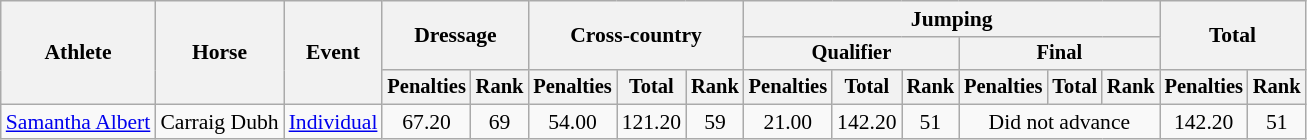<table class=wikitable style="font-size:90%">
<tr>
<th rowspan="3">Athlete</th>
<th rowspan="3">Horse</th>
<th rowspan="3">Event</th>
<th colspan="2" rowspan="2">Dressage</th>
<th colspan="3" rowspan="2">Cross-country</th>
<th colspan="6">Jumping</th>
<th colspan="2" rowspan="2">Total</th>
</tr>
<tr style="font-size:95%">
<th colspan="3">Qualifier</th>
<th colspan="3">Final</th>
</tr>
<tr style="font-size:95%">
<th>Penalties</th>
<th>Rank</th>
<th>Penalties</th>
<th>Total</th>
<th>Rank</th>
<th>Penalties</th>
<th>Total</th>
<th>Rank</th>
<th>Penalties</th>
<th>Total</th>
<th>Rank</th>
<th>Penalties</th>
<th>Rank</th>
</tr>
<tr align=center>
<td align=left><a href='#'>Samantha Albert</a></td>
<td align=left>Carraig Dubh</td>
<td align=left><a href='#'>Individual</a></td>
<td>67.20</td>
<td>69</td>
<td>54.00</td>
<td>121.20</td>
<td>59</td>
<td>21.00</td>
<td>142.20</td>
<td>51</td>
<td colspan=3>Did not advance</td>
<td>142.20</td>
<td>51</td>
</tr>
</table>
